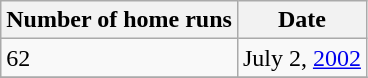<table class="wikitable">
<tr>
<th>Number of home runs</th>
<th>Date</th>
</tr>
<tr>
<td>62</td>
<td>July 2, <a href='#'>2002</a></td>
</tr>
<tr>
</tr>
</table>
